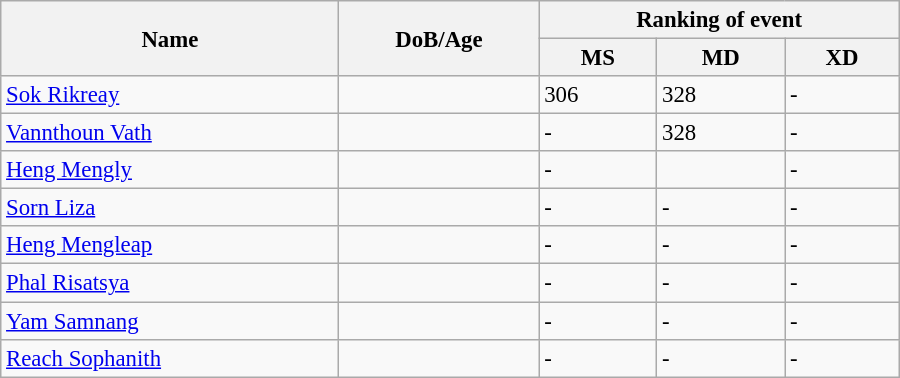<table class="wikitable" style="width:600px; font-size:95%;">
<tr>
<th rowspan="2" align="left">Name</th>
<th rowspan="2" align="left">DoB/Age</th>
<th colspan="3" align="center">Ranking of event</th>
</tr>
<tr>
<th align="center">MS</th>
<th>MD</th>
<th align="center">XD</th>
</tr>
<tr>
<td><a href='#'>Sok Rikreay</a></td>
<td></td>
<td>306</td>
<td>328</td>
<td>-</td>
</tr>
<tr>
<td><a href='#'>Vannthoun Vath</a></td>
<td></td>
<td>-</td>
<td>328</td>
<td>-</td>
</tr>
<tr>
<td><a href='#'>Heng Mengly</a></td>
<td></td>
<td>-</td>
<td></td>
<td>-</td>
</tr>
<tr>
<td><a href='#'>Sorn Liza</a></td>
<td></td>
<td>-</td>
<td>-</td>
<td>-</td>
</tr>
<tr>
<td><a href='#'>Heng Mengleap</a></td>
<td></td>
<td>-</td>
<td>-</td>
<td>-</td>
</tr>
<tr>
<td><a href='#'>Phal Risatsya</a></td>
<td></td>
<td>-</td>
<td>-</td>
<td>-</td>
</tr>
<tr>
<td><a href='#'>Yam Samnang</a></td>
<td></td>
<td>-</td>
<td>-</td>
<td>-</td>
</tr>
<tr>
<td><a href='#'>Reach Sophanith</a></td>
<td></td>
<td>-</td>
<td>-</td>
<td>-</td>
</tr>
</table>
